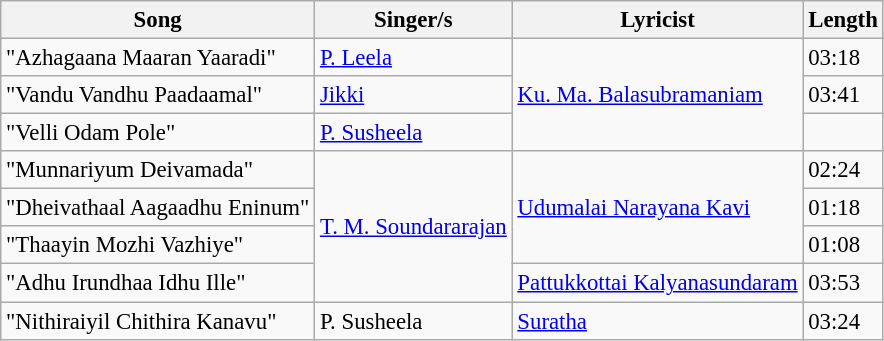<table class="wikitable" style="font-size:95%;">
<tr>
<th>Song</th>
<th>Singer/s</th>
<th>Lyricist</th>
<th>Length</th>
</tr>
<tr>
<td>"Azhagaana Maaran Yaaradi"</td>
<td><a href='#'>P. Leela</a></td>
<td rowspan="3"><a href='#'>Ku. Ma. Balasubramaniam</a></td>
<td>03:18</td>
</tr>
<tr>
<td>"Vandu Vandhu Paadaamal"</td>
<td><a href='#'>Jikki</a></td>
<td>03:41</td>
</tr>
<tr>
<td>"Velli Odam Pole"</td>
<td><a href='#'>P. Susheela</a></td>
<td></td>
</tr>
<tr>
<td>"Munnariyum Deivamada"</td>
<td rowspan=4><a href='#'>T. M. Soundararajan</a></td>
<td rowspan="3"><a href='#'>Udumalai Narayana Kavi</a></td>
<td>02:24</td>
</tr>
<tr>
<td>"Dheivathaal Aagaadhu Eninum"</td>
<td>01:18</td>
</tr>
<tr>
<td>"Thaayin Mozhi Vazhiye"</td>
<td>01:08</td>
</tr>
<tr>
<td>"Adhu Irundhaa Idhu Ille"</td>
<td><a href='#'>Pattukkottai Kalyanasundaram</a></td>
<td>03:53</td>
</tr>
<tr>
<td>"Nithiraiyil Chithira Kanavu"</td>
<td>P. Susheela</td>
<td><a href='#'>Suratha</a></td>
<td>03:24</td>
</tr>
</table>
